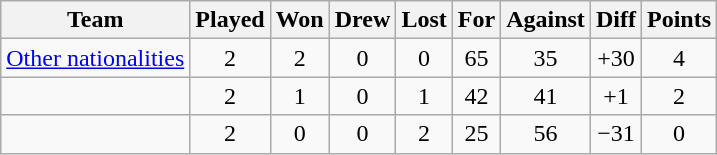<table class="wikitable" style="text-align:center">
<tr>
<th>Team</th>
<th>Played</th>
<th>Won</th>
<th>Drew</th>
<th>Lost</th>
<th>For</th>
<th>Against</th>
<th>Diff</th>
<th>Points</th>
</tr>
<tr>
<td align=left> <a href='#'>Other nationalities</a></td>
<td>2</td>
<td>2</td>
<td>0</td>
<td>0</td>
<td>65</td>
<td>35</td>
<td>+30</td>
<td>4</td>
</tr>
<tr>
<td align=left></td>
<td>2</td>
<td>1</td>
<td>0</td>
<td>1</td>
<td>42</td>
<td>41</td>
<td>+1</td>
<td>2</td>
</tr>
<tr>
<td align=left></td>
<td>2</td>
<td>0</td>
<td>0</td>
<td>2</td>
<td>25</td>
<td>56</td>
<td>−31</td>
<td>0</td>
</tr>
</table>
